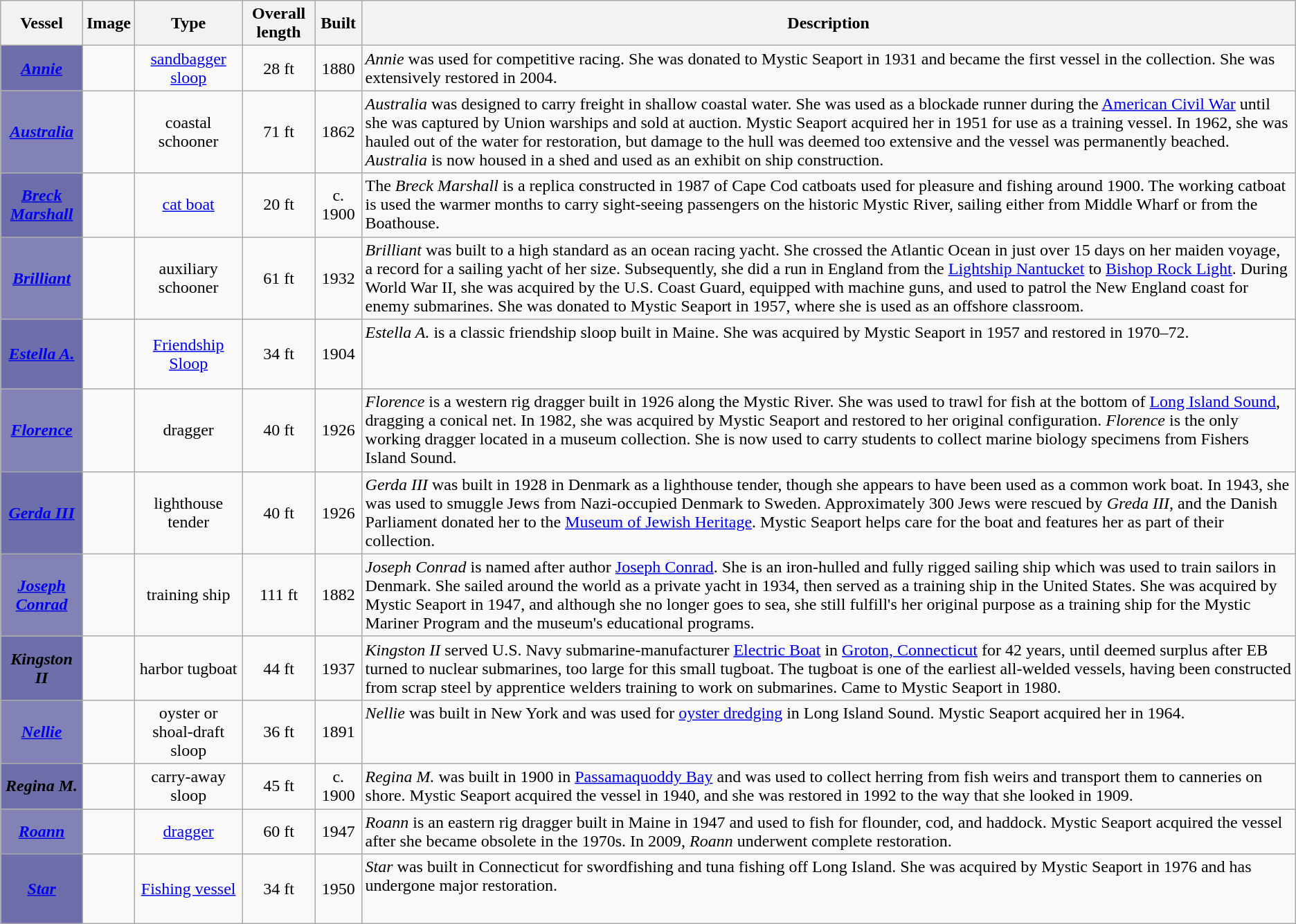<table class="wikitable">
<tr>
<th>Vessel</th>
<th>Image</th>
<th>Type</th>
<th>Overall length</th>
<th>Built</th>
<th>Description</th>
</tr>
<tr>
<th style="background:rgb(110,110,170)"><a href='#'><span><em>Annie</em></span></a></th>
<td></td>
<td align=center><a href='#'>sandbagger sloop</a></td>
<td align=center>28 ft</td>
<td align=center>1880</td>
<td valign=top><em>Annie</em> was used for competitive racing. She was donated to Mystic Seaport in 1931 and became the first vessel in the collection. She was extensively restored in 2004.</td>
</tr>
<tr>
<th style="background:rgb(130,130,180)"><a href='#'><span><em>Australia</em></span></a></th>
<td></td>
<td align=center>coastal schooner</td>
<td align=center>71 ft</td>
<td align=center>1862</td>
<td valign=top><em>Australia</em> was designed to carry freight in shallow coastal water. She was used as a blockade runner during the <a href='#'>American Civil War</a> until she was captured by Union warships and sold at auction. Mystic Seaport acquired her in 1951 for use as a training vessel. In 1962, she was hauled out of the water for restoration, but damage to the hull was deemed too extensive and the vessel was permanently beached. <em>Australia</em> is now housed in a shed and used as an exhibit on ship construction.</td>
</tr>
<tr id="Breck Marshall">
<th style="background:rgb(110,110,170)"><a href='#'><span><em>Breck Marshall</em></span></a></th>
<td></td>
<td align=center><a href='#'>cat boat</a></td>
<td align=center>20 ft</td>
<td align=center>c. 1900</td>
<td valign=top>The <em>Breck Marshall</em> is a replica constructed in 1987 of Cape Cod catboats used for pleasure and fishing around 1900. The working catboat is used the warmer months to carry sight-seeing passengers on the historic Mystic River, sailing either from Middle Wharf or from the Boathouse.</td>
</tr>
<tr>
<th style="background:rgb(130,130,180)"><a href='#'><span><em>Brilliant</em></span></a></th>
<td></td>
<td align=center>auxiliary schooner</td>
<td align=center>61 ft</td>
<td align=center>1932</td>
<td valign=top><em>Brilliant</em> was built to a high standard as an ocean racing yacht. She crossed the Atlantic Ocean in just over 15 days on her maiden voyage, a record for a sailing yacht of her size. Subsequently, she did a run in England from the <a href='#'>Lightship Nantucket</a> to <a href='#'>Bishop Rock Light</a>. During World War II, she was acquired by the U.S. Coast Guard, equipped with machine guns, and used to patrol the New England coast for enemy submarines. She was donated to Mystic Seaport in 1957, where she is used as an offshore classroom.</td>
</tr>
<tr>
<th style="background:rgb(110,110,170)"><a href='#'><span><em>Estella A.</em></span></a></th>
<td height=60px></td>
<td align=center><a href='#'>Friendship Sloop</a></td>
<td align=center>34 ft</td>
<td align=center>1904</td>
<td valign=top><em>Estella A.</em> is a classic friendship sloop built in Maine. She was acquired by Mystic Seaport in 1957 and restored in 1970–72.</td>
</tr>
<tr>
<th style="background:rgb(130,130,180)"><a href='#'><span><em>Florence</em></span></a></th>
<td></td>
<td align=center>dragger</td>
<td align=center>40 ft</td>
<td align=center>1926</td>
<td valign=top><em>Florence</em> is a western rig dragger built in 1926 along the Mystic River. She was used to trawl for fish at the bottom of <a href='#'>Long Island Sound</a>, dragging a conical net. In 1982, she was acquired by Mystic Seaport and restored to her original configuration. <em>Florence</em> is the only working dragger located in a museum collection. She is now used to carry students to collect marine biology specimens from Fishers Island Sound.</td>
</tr>
<tr>
<th style="background:rgb(110,110,170)"><a href='#'><span><em>Gerda III</em></span></a></th>
<td></td>
<td align=center>lighthouse tender</td>
<td align=center>40 ft</td>
<td align=center>1926</td>
<td valign=top><em>Gerda III</em> was built in 1928 in Denmark as a lighthouse tender, though she appears to have been used as a common work boat. In 1943, she was used to smuggle Jews from Nazi-occupied Denmark to Sweden. Approximately 300 Jews were rescued by <em>Greda III</em>, and the Danish Parliament donated her to the <a href='#'>Museum of Jewish Heritage</a>. Mystic Seaport helps care for the boat and features her as part of their collection.</td>
</tr>
<tr>
<th style="background:rgb(130,130,180)"><a href='#'><span><em>Joseph Conrad</em></span></a></th>
<td></td>
<td align=center>training ship</td>
<td align=center>111 ft</td>
<td align=center>1882</td>
<td valign=top><em>Joseph Conrad</em> is named after author <a href='#'>Joseph Conrad</a>. She is an iron-hulled and fully rigged sailing ship which was used to train sailors in Denmark. She sailed around the world as a private yacht in 1934, then served as a training ship in the United States. She was acquired by Mystic Seaport in 1947, and although she no longer goes to sea, she still fulfill's her original purpose as a training ship for the Mystic Mariner Program and the museum's educational programs.</td>
</tr>
<tr id="Kingston II">
<th style="background:rgb(110,110,170)"><span><em>Kingston II</em></span></th>
<td></td>
<td align=center>harbor tugboat</td>
<td align=center>44 ft</td>
<td align=center>1937</td>
<td valign=top><em>Kingston II</em> served U.S. Navy submarine-manufacturer <a href='#'>Electric Boat</a> in <a href='#'>Groton, Connecticut</a> for 42 years, until deemed surplus after EB turned to nuclear submarines, too large for this small tugboat. The tugboat is one of the earliest all-welded vessels, having been constructed from scrap steel by apprentice welders training to work on submarines.  Came to Mystic Seaport in 1980.</td>
</tr>
<tr>
<th style="background:rgb(130,130,180)"><a href='#'><span><em>Nellie</em></span></a></th>
<td></td>
<td align=center>oyster or shoal-draft sloop</td>
<td align=center>36 ft</td>
<td align=center>1891</td>
<td valign=top><em>Nellie</em> was built in New York and was used for <a href='#'>oyster dredging</a> in Long Island Sound. Mystic Seaport acquired her in 1964.</td>
</tr>
<tr id="Regina M.">
<th style="background:rgb(110,110,170)"><span><em>Regina M.</em></span></th>
<td></td>
<td align=center>carry-away sloop</td>
<td align=center>45 ft</td>
<td align=center>c. 1900</td>
<td valign=top><em>Regina M.</em> was built in 1900 in <a href='#'>Passamaquoddy Bay</a> and was used to collect herring from fish weirs and transport them to canneries on shore. Mystic Seaport acquired the vessel in 1940, and she was restored in 1992 to the way that she looked in 1909.</td>
</tr>
<tr>
<th style="background:rgb(130,130,180)"><a href='#'><span><em>Roann</em></span></a></th>
<td></td>
<td align=center><a href='#'>dragger</a></td>
<td align=center>60 ft</td>
<td align=center>1947</td>
<td valign=top><em>Roann</em> is an eastern rig dragger built in Maine in 1947 and used to fish for flounder, cod, and haddock. Mystic Seaport acquired the vessel after she became obsolete in the 1970s. In 2009, <em>Roann</em> underwent complete restoration.</td>
</tr>
<tr>
<th style="background:rgb(110,110,170)"><a href='#'><span><em>Star</em></span></a></th>
<td height=60px></td>
<td align=center><a href='#'>Fishing vessel</a></td>
<td align=center>34 ft</td>
<td align=center>1950</td>
<td valign=top><em>Star</em> was built in Connecticut for swordfishing and tuna fishing off Long Island. She was acquired by Mystic Seaport in 1976 and has undergone major restoration.</td>
</tr>
</table>
